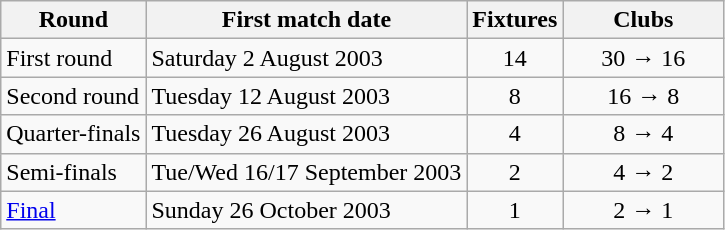<table class="wikitable">
<tr>
<th>Round</th>
<th>First match date</th>
<th>Fixtures</th>
<th width=100>Clubs</th>
</tr>
<tr align=center>
<td align=left>First round</td>
<td align=left>Saturday 2 August 2003</td>
<td>14</td>
<td>30 → 16</td>
</tr>
<tr align=center>
<td align=left>Second round</td>
<td align=left>Tuesday 12 August 2003</td>
<td>8</td>
<td>16 → 8</td>
</tr>
<tr align=center>
<td align=left>Quarter-finals</td>
<td align=left>Tuesday 26 August 2003</td>
<td>4</td>
<td>8 → 4</td>
</tr>
<tr align=center>
<td align=left>Semi-finals</td>
<td align=left>Tue/Wed 16/17 September 2003</td>
<td>2</td>
<td>4 → 2</td>
</tr>
<tr align=center>
<td align=left><a href='#'>Final</a></td>
<td align=left>Sunday 26 October 2003</td>
<td>1</td>
<td>2 → 1</td>
</tr>
</table>
